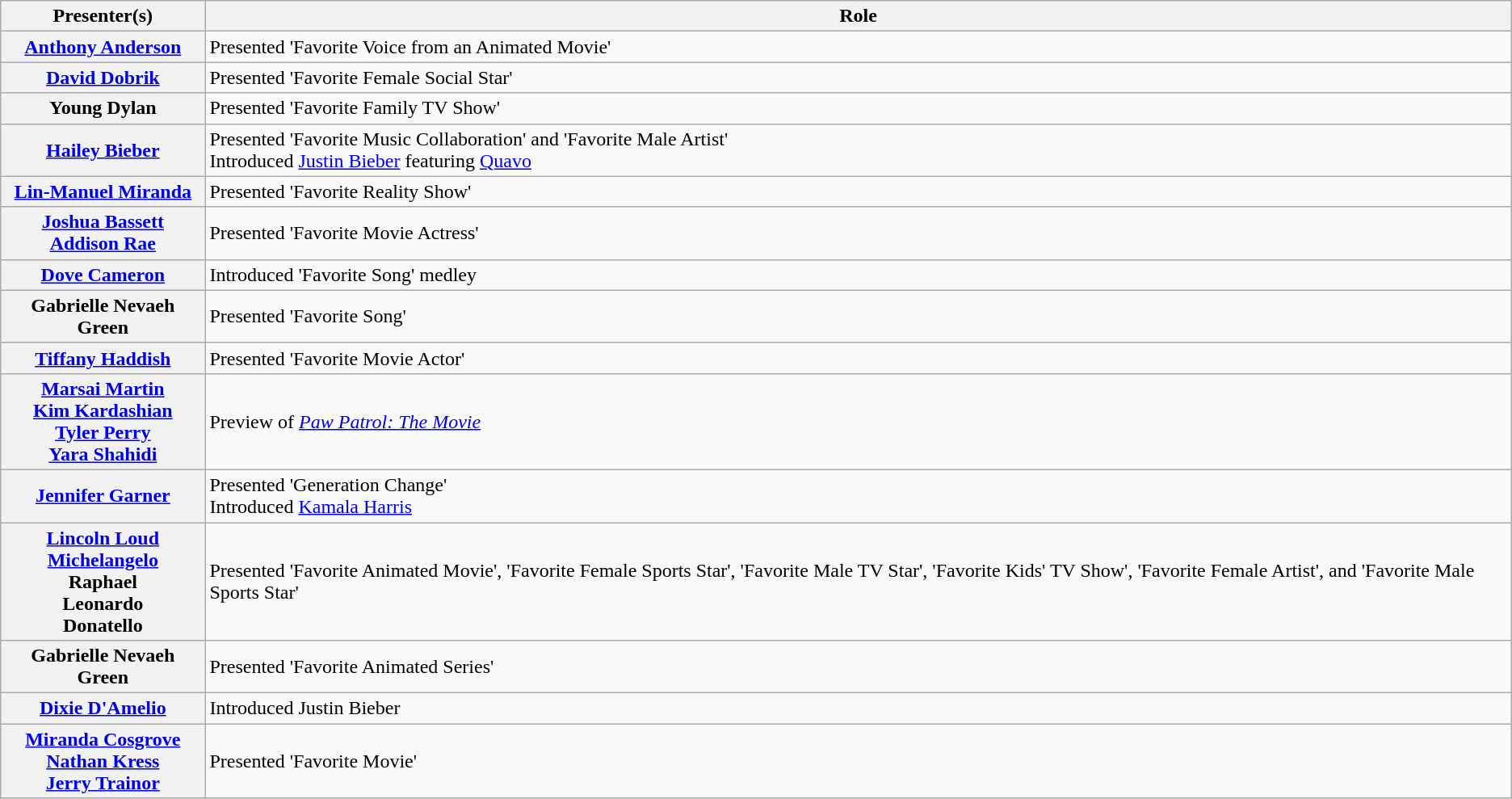<table class="wikitable plainrowheaders">
<tr>
<th scope="col">Presenter(s)</th>
<th scope="col">Role</th>
</tr>
<tr>
<th scope="row"><a href='#'>Anthony Anderson</a></th>
<td>Presented 'Favorite Voice from an Animated Movie'</td>
</tr>
<tr>
<th scope="row"><a href='#'>David Dobrik</a></th>
<td>Presented 'Favorite Female Social Star'</td>
</tr>
<tr>
<th scope="row">Young Dylan</th>
<td>Presented 'Favorite Family TV Show'</td>
</tr>
<tr>
<th scope="row"><a href='#'>Hailey Bieber</a></th>
<td>Presented 'Favorite Music Collaboration' and 'Favorite Male Artist'<br>Introduced <a href='#'>Justin Bieber</a> featuring <a href='#'>Quavo</a></td>
</tr>
<tr>
<th scope="row"><a href='#'>Lin-Manuel Miranda</a></th>
<td>Presented 'Favorite Reality Show'</td>
</tr>
<tr>
<th scope="row"><a href='#'>Joshua Bassett</a><br><a href='#'>Addison Rae</a></th>
<td>Presented 'Favorite Movie Actress'</td>
</tr>
<tr>
<th scope="row"><a href='#'>Dove Cameron</a></th>
<td>Introduced 'Favorite Song' medley</td>
</tr>
<tr>
<th scope="row">Gabrielle Nevaeh Green</th>
<td>Presented 'Favorite Song'</td>
</tr>
<tr>
<th scope="row"><a href='#'>Tiffany Haddish</a></th>
<td>Presented 'Favorite Movie Actor'</td>
</tr>
<tr>
<th scope="row"><a href='#'>Marsai Martin</a><br><a href='#'>Kim Kardashian</a><br><a href='#'>Tyler Perry</a><br><a href='#'>Yara Shahidi</a></th>
<td>Preview of <em><a href='#'>Paw Patrol: The Movie</a></em></td>
</tr>
<tr>
<th scope="row"><a href='#'>Jennifer Garner</a></th>
<td>Presented 'Generation Change'<br>Introduced <a href='#'>Kamala Harris</a></td>
</tr>
<tr>
<th scope="row"><a href='#'>Lincoln Loud</a><br><a href='#'>Michelangelo</a><br>Raphael<br>Leonardo<br>Donatello</th>
<td>Presented 'Favorite Animated Movie', 'Favorite Female Sports Star', 'Favorite Male TV Star', 'Favorite Kids' TV Show', 'Favorite Female Artist', and 'Favorite Male Sports Star'</td>
</tr>
<tr>
<th scope="row">Gabrielle Nevaeh Green</th>
<td>Presented 'Favorite Animated Series'</td>
</tr>
<tr>
<th scope="row"><a href='#'>Dixie D'Amelio</a></th>
<td>Introduced Justin Bieber</td>
</tr>
<tr>
<th scope="row"><a href='#'>Miranda Cosgrove</a><br><a href='#'>Nathan Kress</a><br><a href='#'>Jerry Trainor</a></th>
<td>Presented 'Favorite Movie'</td>
</tr>
</table>
